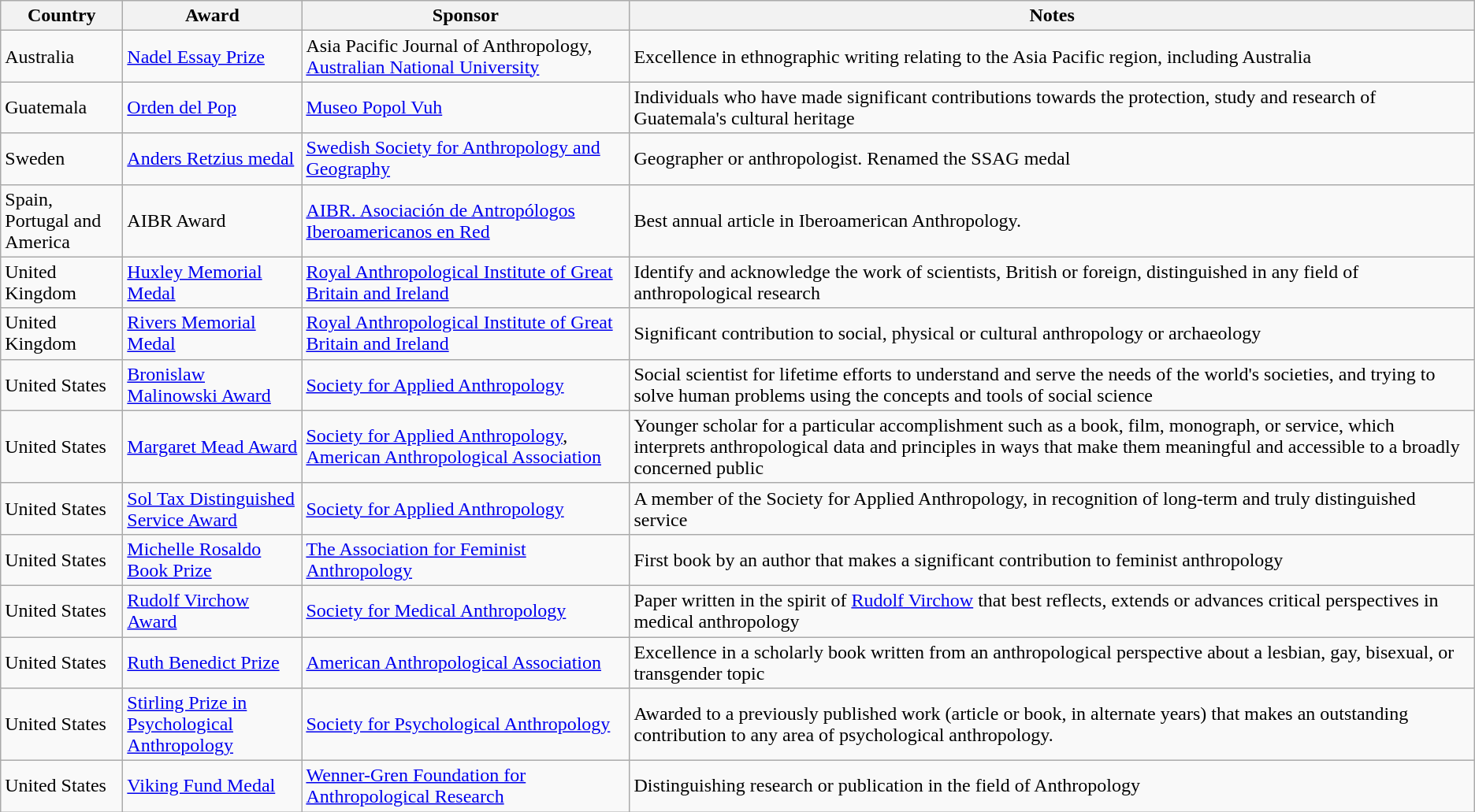<table Class="wikitable sortable">
<tr>
<th style="width:6em;">Country</th>
<th style="width:9em;">Award</th>
<th>Sponsor</th>
<th>Notes</th>
</tr>
<tr>
<td>Australia</td>
<td><a href='#'>Nadel Essay Prize</a></td>
<td>Asia Pacific Journal of Anthropology, <a href='#'>Australian National University</a></td>
<td>Excellence in ethnographic writing relating to the Asia Pacific region, including Australia</td>
</tr>
<tr>
<td>Guatemala</td>
<td><a href='#'>Orden del Pop</a></td>
<td><a href='#'>Museo Popol Vuh</a></td>
<td>Individuals who have made significant contributions towards the protection, study and research of Guatemala's cultural heritage</td>
</tr>
<tr>
<td>Sweden</td>
<td><a href='#'>Anders Retzius medal</a></td>
<td><a href='#'>Swedish Society for Anthropology and Geography</a></td>
<td>Geographer or anthropologist. Renamed the SSAG medal</td>
</tr>
<tr>
<td>Spain, Portugal and America</td>
<td>AIBR Award</td>
<td><a href='#'>AIBR. Asociación de Antropólogos Iberoamericanos en Red</a></td>
<td>Best annual article in Iberoamerican Anthropology.</td>
</tr>
<tr>
<td>United Kingdom</td>
<td><a href='#'>Huxley Memorial Medal</a></td>
<td><a href='#'>Royal Anthropological Institute of Great Britain and Ireland</a></td>
<td>Identify and acknowledge the work of scientists, British or foreign, distinguished in any field of anthropological research</td>
</tr>
<tr>
<td>United Kingdom</td>
<td><a href='#'>Rivers Memorial Medal</a></td>
<td><a href='#'>Royal Anthropological Institute of Great Britain and Ireland</a></td>
<td>Significant contribution to social, physical or cultural anthropology or archaeology</td>
</tr>
<tr>
<td>United States</td>
<td><a href='#'>Bronislaw Malinowski Award</a></td>
<td><a href='#'>Society for Applied Anthropology</a></td>
<td>Social scientist for lifetime efforts to understand and serve the needs of the world's societies, and trying to solve human problems using the concepts and tools of social science</td>
</tr>
<tr>
<td>United States</td>
<td><a href='#'>Margaret Mead Award</a></td>
<td><a href='#'>Society for Applied Anthropology</a>, <a href='#'>American Anthropological Association</a></td>
<td>Younger scholar for a particular accomplishment such as a book, film, monograph, or service, which interprets anthropological data and principles in ways that make them meaningful and accessible to a broadly concerned public</td>
</tr>
<tr>
<td>United States</td>
<td><a href='#'>Sol Tax Distinguished Service Award</a></td>
<td><a href='#'>Society for Applied Anthropology</a></td>
<td>A member of the Society for Applied Anthropology, in recognition of long-term and truly distinguished service</td>
</tr>
<tr>
<td>United States</td>
<td><a href='#'>Michelle Rosaldo Book Prize</a></td>
<td><a href='#'>The Association for Feminist Anthropology</a></td>
<td>First book by an author that makes a significant contribution to feminist anthropology</td>
</tr>
<tr>
<td>United States</td>
<td><a href='#'>Rudolf Virchow Award</a></td>
<td><a href='#'>Society for Medical Anthropology</a></td>
<td>Paper written in the spirit of <a href='#'>Rudolf Virchow</a> that best reflects, extends or advances critical perspectives in medical anthropology</td>
</tr>
<tr>
<td>United States</td>
<td><a href='#'>Ruth Benedict Prize</a></td>
<td><a href='#'>American Anthropological Association</a></td>
<td>Excellence in a scholarly book written from an anthropological perspective about a lesbian, gay, bisexual, or transgender topic</td>
</tr>
<tr>
<td>United States</td>
<td><a href='#'>Stirling Prize in Psychological Anthropology</a></td>
<td><a href='#'>Society for Psychological Anthropology</a></td>
<td>Awarded to a previously published work (article or book, in alternate years) that makes an outstanding contribution to any area of psychological anthropology.</td>
</tr>
<tr>
<td>United States</td>
<td><a href='#'>Viking Fund Medal</a></td>
<td><a href='#'>Wenner-Gren Foundation for Anthropological Research</a></td>
<td>Distinguishing research or publication in the field of Anthropology</td>
</tr>
</table>
